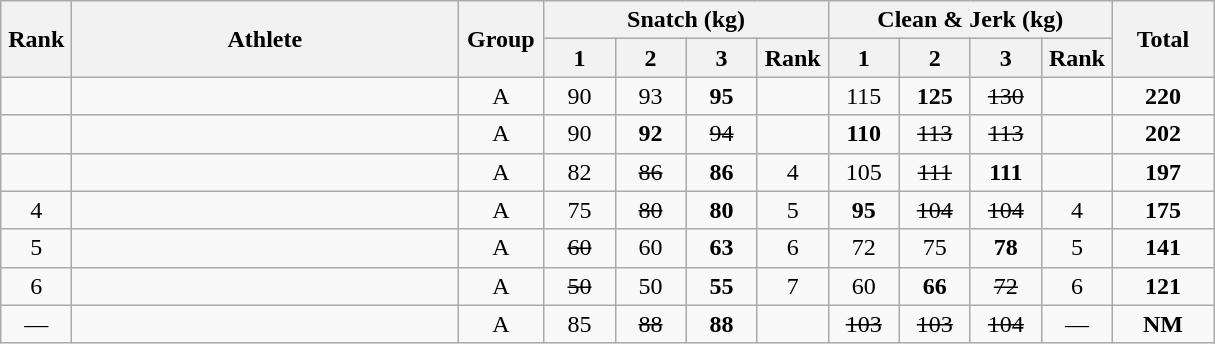<table class = "wikitable" style="text-align:center;">
<tr>
<th rowspan=2 width=40>Rank</th>
<th rowspan=2 width=250>Athlete</th>
<th rowspan=2 width=50>Group</th>
<th colspan=4>Snatch (kg)</th>
<th colspan=4>Clean & Jerk (kg)</th>
<th rowspan=2 width=60>Total</th>
</tr>
<tr>
<th width=40>1</th>
<th width=40>2</th>
<th width=40>3</th>
<th width=40>Rank</th>
<th width=40>1</th>
<th width=40>2</th>
<th width=40>3</th>
<th width=40>Rank</th>
</tr>
<tr>
<td></td>
<td align=left></td>
<td>A</td>
<td>90</td>
<td>93</td>
<td><strong>95</strong></td>
<td></td>
<td>115</td>
<td><strong>125</strong></td>
<td><s>130</s></td>
<td></td>
<td><strong>220</strong></td>
</tr>
<tr>
<td></td>
<td align=left></td>
<td>A</td>
<td>90</td>
<td><strong>92</strong></td>
<td><s>94</s></td>
<td></td>
<td><strong>110</strong></td>
<td><s>113</s></td>
<td><s>113</s></td>
<td></td>
<td><strong>202</strong></td>
</tr>
<tr>
<td></td>
<td align=left></td>
<td>A</td>
<td>82</td>
<td><s>86</s></td>
<td><strong>86</strong></td>
<td>4</td>
<td>105</td>
<td><s>111</s></td>
<td><strong>111</strong></td>
<td></td>
<td><strong>197</strong></td>
</tr>
<tr>
<td>4</td>
<td align=left></td>
<td>A</td>
<td>75</td>
<td><s>80</s></td>
<td><strong>80</strong></td>
<td>5</td>
<td><strong>95</strong></td>
<td><s>104</s></td>
<td><s>104</s></td>
<td>4</td>
<td><strong>175</strong></td>
</tr>
<tr>
<td>5</td>
<td align=left></td>
<td>A</td>
<td><s>60</s></td>
<td>60</td>
<td><strong>63</strong></td>
<td>6</td>
<td>72</td>
<td>75</td>
<td><strong>78</strong></td>
<td>5</td>
<td><strong>141</strong></td>
</tr>
<tr>
<td>6</td>
<td align=left></td>
<td>A</td>
<td><s>50</s></td>
<td>50</td>
<td><strong>55</strong></td>
<td>7</td>
<td>60</td>
<td><strong>66</strong></td>
<td><s>72</s></td>
<td>6</td>
<td><strong>121</strong></td>
</tr>
<tr>
<td>—</td>
<td align=left></td>
<td>A</td>
<td>85</td>
<td><s>88</s></td>
<td><strong>88</strong></td>
<td></td>
<td><s>103</s></td>
<td><s>103</s></td>
<td><s>104</s></td>
<td>—</td>
<td><strong>NM</strong></td>
</tr>
</table>
